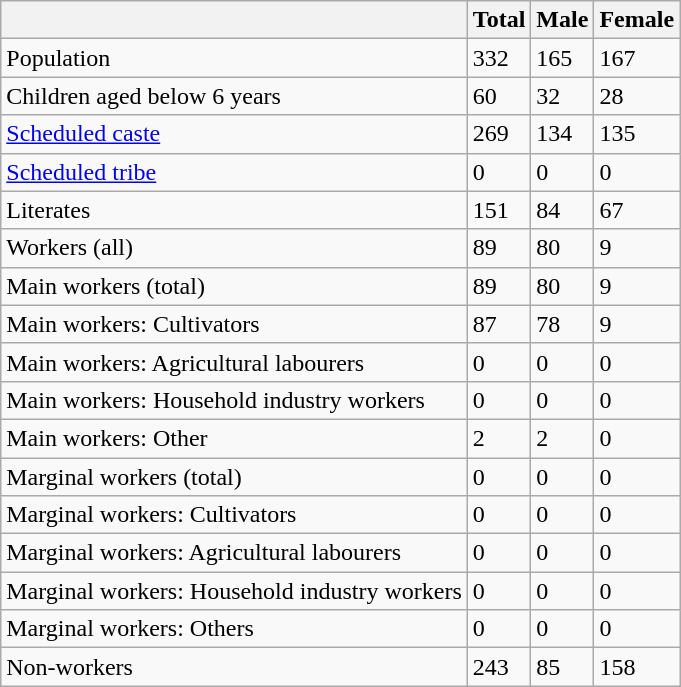<table class="wikitable sortable">
<tr>
<th></th>
<th>Total</th>
<th>Male</th>
<th>Female</th>
</tr>
<tr>
<td>Population</td>
<td>332</td>
<td>165</td>
<td>167</td>
</tr>
<tr>
<td>Children aged below 6 years</td>
<td>60</td>
<td>32</td>
<td>28</td>
</tr>
<tr>
<td><a href='#'>Scheduled caste</a></td>
<td>269</td>
<td>134</td>
<td>135</td>
</tr>
<tr>
<td><a href='#'>Scheduled tribe</a></td>
<td>0</td>
<td>0</td>
<td>0</td>
</tr>
<tr>
<td>Literates</td>
<td>151</td>
<td>84</td>
<td>67</td>
</tr>
<tr>
<td>Workers (all)</td>
<td>89</td>
<td>80</td>
<td>9</td>
</tr>
<tr>
<td>Main workers (total)</td>
<td>89</td>
<td>80</td>
<td>9</td>
</tr>
<tr>
<td>Main workers: Cultivators</td>
<td>87</td>
<td>78</td>
<td>9</td>
</tr>
<tr>
<td>Main workers: Agricultural labourers</td>
<td>0</td>
<td>0</td>
<td>0</td>
</tr>
<tr>
<td>Main workers: Household industry workers</td>
<td>0</td>
<td>0</td>
<td>0</td>
</tr>
<tr>
<td>Main workers: Other</td>
<td>2</td>
<td>2</td>
<td>0</td>
</tr>
<tr>
<td>Marginal workers (total)</td>
<td>0</td>
<td>0</td>
<td>0</td>
</tr>
<tr>
<td>Marginal workers: Cultivators</td>
<td>0</td>
<td>0</td>
<td>0</td>
</tr>
<tr>
<td>Marginal workers: Agricultural labourers</td>
<td>0</td>
<td>0</td>
<td>0</td>
</tr>
<tr>
<td>Marginal workers: Household industry workers</td>
<td>0</td>
<td>0</td>
<td>0</td>
</tr>
<tr>
<td>Marginal workers: Others</td>
<td>0</td>
<td>0</td>
<td>0</td>
</tr>
<tr>
<td>Non-workers</td>
<td>243</td>
<td>85</td>
<td>158</td>
</tr>
</table>
